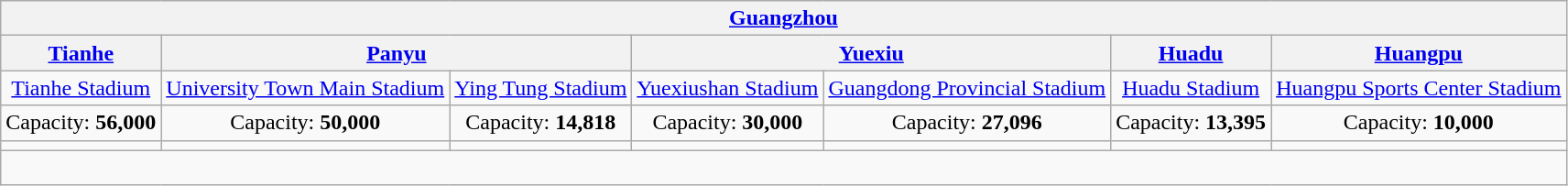<table class="wikitable" style="text-align:center">
<tr>
<th colspan="7"><a href='#'>Guangzhou</a></th>
</tr>
<tr>
<th><a href='#'>Tianhe</a></th>
<th colspan="2"><a href='#'>Panyu</a></th>
<th colspan="2"><a href='#'>Yuexiu</a></th>
<th><a href='#'>Huadu</a></th>
<th><a href='#'>Huangpu</a></th>
</tr>
<tr>
<td><a href='#'>Tianhe Stadium</a></td>
<td><a href='#'>University Town Main Stadium</a></td>
<td><a href='#'>Ying Tung Stadium</a></td>
<td><a href='#'>Yuexiushan Stadium</a></td>
<td><a href='#'>Guangdong Provincial Stadium</a></td>
<td><a href='#'>Huadu Stadium</a></td>
<td><a href='#'>Huangpu Sports Center Stadium</a></td>
</tr>
<tr>
<td>Capacity: <strong>56,000</strong></td>
<td>Capacity: <strong>50,000</strong></td>
<td>Capacity: <strong>14,818</strong></td>
<td>Capacity: <strong>30,000</strong></td>
<td>Capacity: <strong>27,096</strong></td>
<td>Capacity: <strong>13,395</strong></td>
<td>Capacity: <strong>10,000</strong></td>
</tr>
<tr>
<td></td>
<td></td>
<td></td>
<td></td>
<td></td>
<td></td>
<td></td>
</tr>
<tr>
<td colspan=7><br></td>
</tr>
</table>
